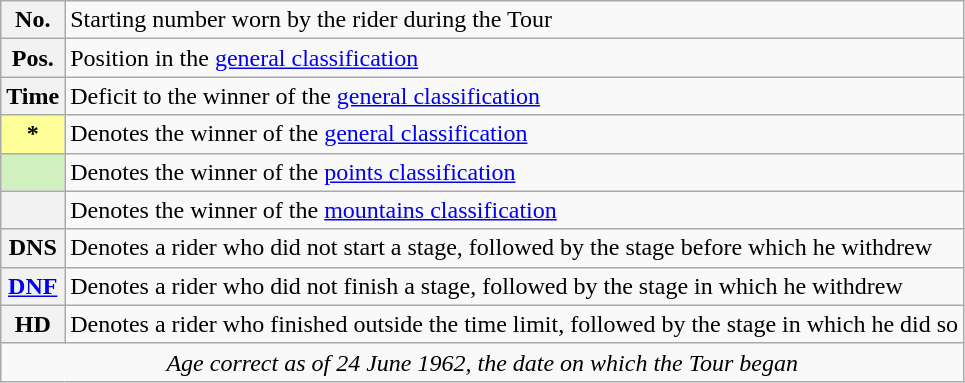<table class="wikitable">
<tr>
<th scope="row" style="text-align:center;">No.</th>
<td>Starting number worn by the rider during the Tour</td>
</tr>
<tr>
<th scope="row" style="text-align:center;">Pos.</th>
<td>Position in the <a href='#'>general classification</a></td>
</tr>
<tr>
<th scope="row" style="text-align:center;">Time</th>
<td>Deficit to the winner of the <a href='#'>general classification</a></td>
</tr>
<tr>
<th scope="row" style="text-align:center;background:#ff9;">*</th>
<td>Denotes the winner of the <a href='#'>general classification</a></td>
</tr>
<tr>
<th scope="row" style="text-align:center;background:#D0F0C0;"></th>
<td>Denotes the winner of the <a href='#'>points classification</a></td>
</tr>
<tr>
<th scope="row"></th>
<td>Denotes the winner of the <a href='#'>mountains classification</a></td>
</tr>
<tr>
<th scope="row" style="text-align:center;">DNS</th>
<td>Denotes a rider who did not start a stage, followed by the stage before which he withdrew</td>
</tr>
<tr>
<th scope="row" style="text-align:center;"><a href='#'>DNF</a></th>
<td>Denotes a rider who did not finish a stage, followed by the stage in which he withdrew</td>
</tr>
<tr>
<th scope="row" style="text-align:center;">HD</th>
<td>Denotes a rider who finished outside the time limit, followed by the stage in which he did so</td>
</tr>
<tr>
<td style="text-align:center;" colspan="2"><em>Age correct as of 24 June 1962, the date on which the Tour began</em></td>
</tr>
</table>
